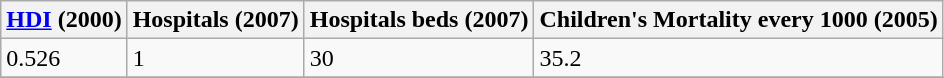<table class="wikitable" border="1">
<tr>
<th><a href='#'>HDI</a> (2000)</th>
<th>Hospitals (2007)</th>
<th>Hospitals beds (2007)</th>
<th>Children's Mortality every 1000 (2005)</th>
</tr>
<tr>
<td>0.526</td>
<td>1</td>
<td>30</td>
<td>35.2</td>
</tr>
<tr>
</tr>
</table>
